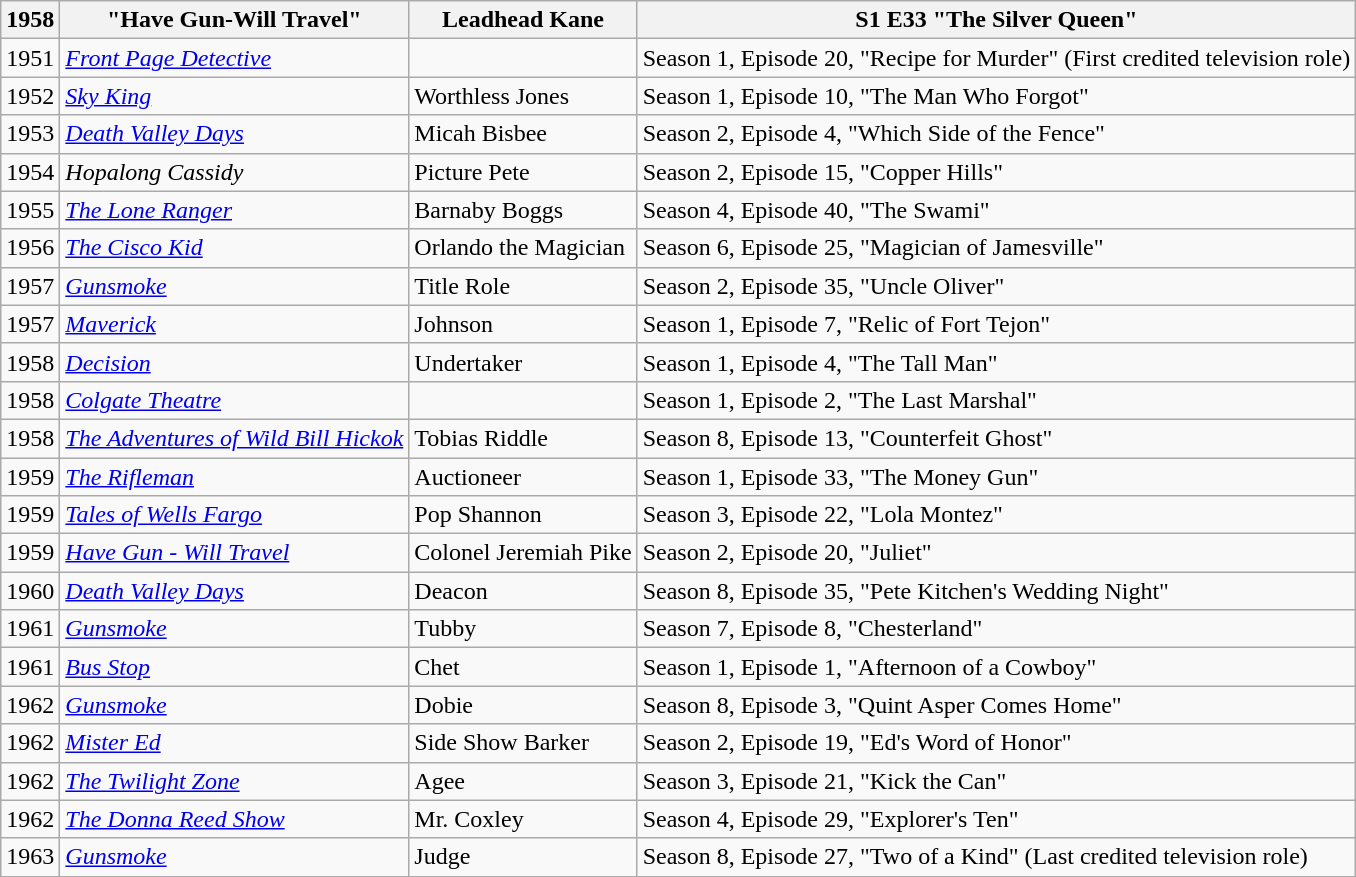<table class="wikitable">
<tr>
<th>1958</th>
<th>"Have Gun-Will Travel"</th>
<th>Leadhead Kane</th>
<th>S1 E33 "The Silver Queen"</th>
</tr>
<tr>
<td>1951</td>
<td><em><a href='#'>Front Page Detective</a></em></td>
<td></td>
<td>Season 1, Episode 20, "Recipe for Murder" (First credited television role)</td>
</tr>
<tr>
<td>1952</td>
<td><em><a href='#'>Sky King</a></em></td>
<td>Worthless Jones</td>
<td>Season 1, Episode 10, "The Man Who Forgot"</td>
</tr>
<tr>
<td>1953</td>
<td><em><a href='#'>Death Valley Days</a></em></td>
<td>Micah Bisbee</td>
<td>Season 2, Episode 4, "Which Side of the Fence"</td>
</tr>
<tr>
<td>1954</td>
<td><em>Hopalong Cassidy</em></td>
<td>Picture Pete</td>
<td>Season 2, Episode 15, "Copper Hills"</td>
</tr>
<tr>
<td>1955</td>
<td><em><a href='#'>The Lone Ranger</a></em></td>
<td>Barnaby Boggs</td>
<td>Season 4, Episode 40, "The Swami"</td>
</tr>
<tr>
<td>1956</td>
<td><em><a href='#'>The Cisco Kid</a></em></td>
<td>Orlando the Magician</td>
<td>Season 6, Episode 25, "Magician of Jamesville"</td>
</tr>
<tr>
<td>1957</td>
<td><em><a href='#'>Gunsmoke</a></em></td>
<td>Title Role</td>
<td>Season 2, Episode 35, "Uncle Oliver"</td>
</tr>
<tr>
<td>1957</td>
<td><em><a href='#'>Maverick</a></em></td>
<td>Johnson</td>
<td>Season 1, Episode 7, "Relic of Fort Tejon"</td>
</tr>
<tr>
<td>1958</td>
<td><em><a href='#'>Decision</a></em></td>
<td>Undertaker</td>
<td>Season 1, Episode 4, "The Tall Man"</td>
</tr>
<tr>
<td>1958</td>
<td><em><a href='#'>Colgate Theatre</a></em></td>
<td></td>
<td>Season 1, Episode 2, "The Last Marshal"</td>
</tr>
<tr>
<td>1958</td>
<td><em><a href='#'>The Adventures of Wild Bill Hickok</a></em></td>
<td>Tobias Riddle</td>
<td>Season 8, Episode 13, "Counterfeit Ghost"</td>
</tr>
<tr>
<td>1959</td>
<td><em><a href='#'>The Rifleman</a></em></td>
<td>Auctioneer</td>
<td>Season 1, Episode 33, "The Money Gun"</td>
</tr>
<tr>
<td>1959</td>
<td><em><a href='#'>Tales of Wells Fargo</a></em></td>
<td>Pop Shannon</td>
<td>Season 3, Episode 22, "Lola Montez"</td>
</tr>
<tr>
<td>1959</td>
<td><em><a href='#'>Have Gun - Will Travel</a></em></td>
<td>Colonel Jeremiah Pike</td>
<td>Season 2, Episode 20, "Juliet"</td>
</tr>
<tr>
<td>1960</td>
<td><em><a href='#'>Death Valley Days</a></em></td>
<td>Deacon</td>
<td>Season 8, Episode 35, "Pete Kitchen's Wedding Night"</td>
</tr>
<tr>
<td>1961</td>
<td><em><a href='#'>Gunsmoke</a></em></td>
<td>Tubby</td>
<td>Season 7, Episode 8, "Chesterland"</td>
</tr>
<tr>
<td>1961</td>
<td><em><a href='#'>Bus Stop</a></em></td>
<td>Chet</td>
<td>Season 1, Episode 1, "Afternoon of a Cowboy"</td>
</tr>
<tr>
<td>1962</td>
<td><em><a href='#'>Gunsmoke</a></em></td>
<td>Dobie</td>
<td>Season 8, Episode 3, "Quint Asper Comes Home"</td>
</tr>
<tr>
<td>1962</td>
<td><em><a href='#'>Mister Ed</a></em></td>
<td>Side Show Barker</td>
<td>Season 2, Episode 19, "Ed's Word of Honor"</td>
</tr>
<tr>
<td>1962</td>
<td><em><a href='#'>The Twilight Zone</a></em></td>
<td>Agee</td>
<td>Season 3, Episode 21, "Kick the Can"</td>
</tr>
<tr>
<td>1962</td>
<td><em><a href='#'>The Donna Reed Show</a></em></td>
<td>Mr. Coxley</td>
<td>Season 4, Episode 29, "Explorer's Ten"</td>
</tr>
<tr>
<td>1963</td>
<td><em><a href='#'>Gunsmoke</a></em></td>
<td>Judge</td>
<td>Season 8, Episode 27, "Two of a Kind" (Last credited television role)</td>
</tr>
<tr>
</tr>
</table>
